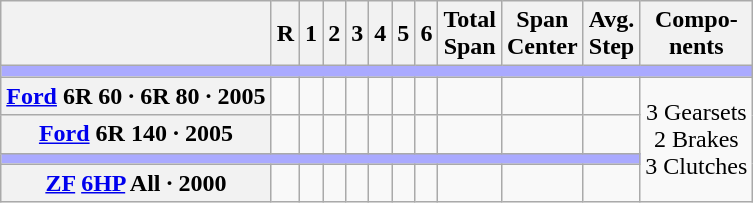<table class="wikitable collapsible" style="text-align:center">
<tr>
<th></th>
<th>R</th>
<th>1</th>
<th>2</th>
<th>3</th>
<th>4</th>
<th>5</th>
<th>6</th>
<th>Total<br>Span</th>
<th>Span<br>Center</th>
<th>Avg.<br>Step</th>
<th>Compo-<br>nents</th>
</tr>
<tr>
<td colspan="12" style="background:#AAF;"></td>
</tr>
<tr>
<th><a href='#'>Ford</a> 6R 60 · 6R 80 · 2005</th>
<td></td>
<td></td>
<td></td>
<td></td>
<td></td>
<td></td>
<td></td>
<td></td>
<td></td>
<td></td>
<td rowspan=4>3 Gearsets<br>2 Brakes<br>3 Clutches</td>
</tr>
<tr>
<th><a href='#'>Ford</a> 6R 140 · 2005</th>
<td></td>
<td></td>
<td></td>
<td></td>
<td></td>
<td></td>
<td></td>
<td></td>
<td></td>
<td></td>
</tr>
<tr>
<td colspan="11" style="background:#AAF;"></td>
</tr>
<tr>
<th><a href='#'>ZF</a> <a href='#'>6HP</a> All · 2000</th>
<td></td>
<td></td>
<td></td>
<td></td>
<td></td>
<td></td>
<td></td>
<td></td>
<td></td>
<td></td>
</tr>
</table>
